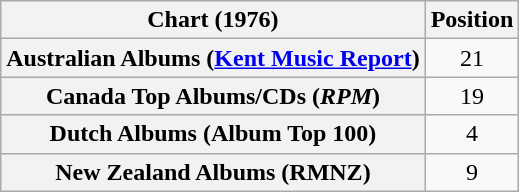<table class="wikitable sortable plainrowheaders">
<tr>
<th>Chart (1976)</th>
<th>Position</th>
</tr>
<tr>
<th scope="row">Australian Albums (<a href='#'>Kent Music Report</a>)</th>
<td style="text-align:center">21</td>
</tr>
<tr>
<th scope="row">Canada Top Albums/CDs (<em>RPM</em>)</th>
<td style="text-align:center">19</td>
</tr>
<tr>
<th scope="row">Dutch Albums (Album Top 100)</th>
<td style="text-align:center">4</td>
</tr>
<tr>
<th scope="row">New Zealand Albums (RMNZ)</th>
<td style="text-align:center">9</td>
</tr>
</table>
